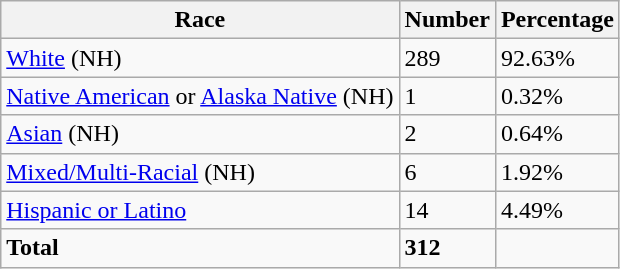<table class="wikitable">
<tr>
<th>Race</th>
<th>Number</th>
<th>Percentage</th>
</tr>
<tr>
<td><a href='#'>White</a> (NH)</td>
<td>289</td>
<td>92.63%</td>
</tr>
<tr>
<td><a href='#'>Native American</a> or <a href='#'>Alaska Native</a> (NH)</td>
<td>1</td>
<td>0.32%</td>
</tr>
<tr>
<td><a href='#'>Asian</a> (NH)</td>
<td>2</td>
<td>0.64%</td>
</tr>
<tr>
<td><a href='#'>Mixed/Multi-Racial</a> (NH)</td>
<td>6</td>
<td>1.92%</td>
</tr>
<tr>
<td><a href='#'>Hispanic or Latino</a></td>
<td>14</td>
<td>4.49%</td>
</tr>
<tr>
<td><strong>Total</strong></td>
<td><strong>312</strong></td>
<td></td>
</tr>
</table>
